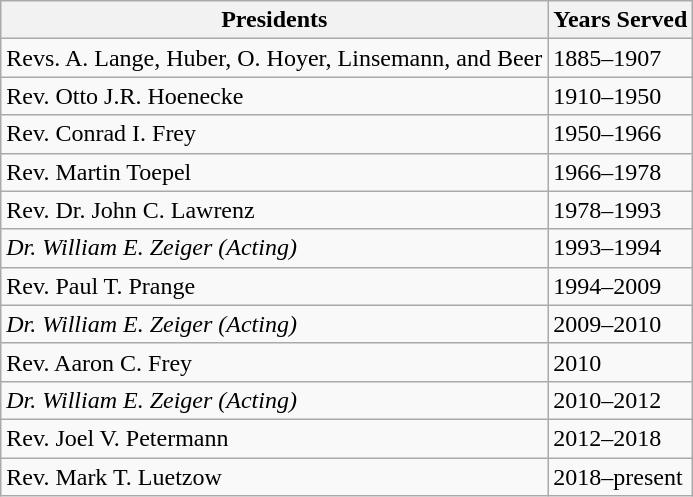<table class="wikitable">
<tr>
<th>Presidents</th>
<th>Years Served</th>
</tr>
<tr>
<td>Revs. A. Lange, Huber, O. Hoyer, Linsemann, and Beer</td>
<td>1885–1907</td>
</tr>
<tr>
<td>Rev. Otto J.R. Hoenecke</td>
<td>1910–1950</td>
</tr>
<tr>
<td>Rev. Conrad I. Frey</td>
<td>1950–1966</td>
</tr>
<tr>
<td>Rev. Martin Toepel</td>
<td>1966–1978</td>
</tr>
<tr>
<td>Rev. Dr. John C. Lawrenz</td>
<td>1978–1993</td>
</tr>
<tr>
<td><em>Dr. William E. Zeiger (Acting)</em></td>
<td>1993–1994</td>
</tr>
<tr>
<td>Rev. Paul T. Prange</td>
<td>1994–2009</td>
</tr>
<tr>
<td><em>Dr. William E. Zeiger (Acting)</em></td>
<td>2009–2010</td>
</tr>
<tr>
<td>Rev. Aaron C. Frey</td>
<td>2010</td>
</tr>
<tr>
<td><em>Dr. William E. Zeiger (Acting)</em></td>
<td>2010–2012</td>
</tr>
<tr>
<td>Rev. Joel V. Petermann</td>
<td>2012–2018</td>
</tr>
<tr>
<td>Rev. Mark T. Luetzow</td>
<td>2018–present</td>
</tr>
</table>
